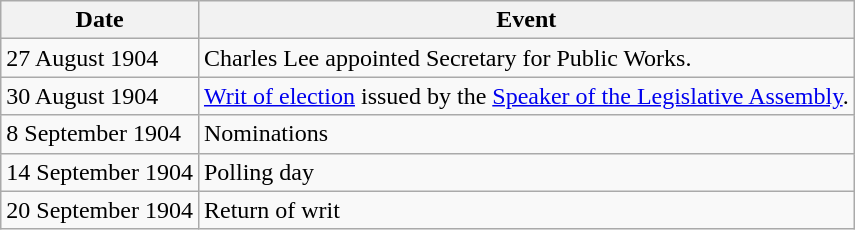<table class="wikitable">
<tr>
<th>Date</th>
<th>Event</th>
</tr>
<tr>
<td>27 August 1904</td>
<td>Charles Lee appointed Secretary for Public Works.</td>
</tr>
<tr>
<td>30 August 1904</td>
<td><a href='#'>Writ of election</a> issued by the <a href='#'>Speaker of the Legislative Assembly</a>.</td>
</tr>
<tr>
<td>8 September 1904</td>
<td>Nominations</td>
</tr>
<tr>
<td>14 September 1904</td>
<td>Polling day</td>
</tr>
<tr>
<td>20 September 1904</td>
<td>Return of writ</td>
</tr>
</table>
